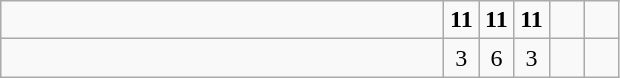<table class="wikitable">
<tr>
<td style="width:18em"></td>
<td align=center style="width:1em"><strong>11</strong></td>
<td align=center style="width:1em"><strong>11</strong></td>
<td align=center style="width:1em"><strong>11</strong></td>
<td align=center style="width:1em"></td>
<td align=center style="width:1em"></td>
</tr>
<tr>
<td style="width:18em"></td>
<td align=center style="width:1em">3</td>
<td align=center style="width:1em">6</td>
<td align=center style="width:1em">3</td>
<td align=center style="width:1em"></td>
<td align=center style="width:1em"></td>
</tr>
</table>
